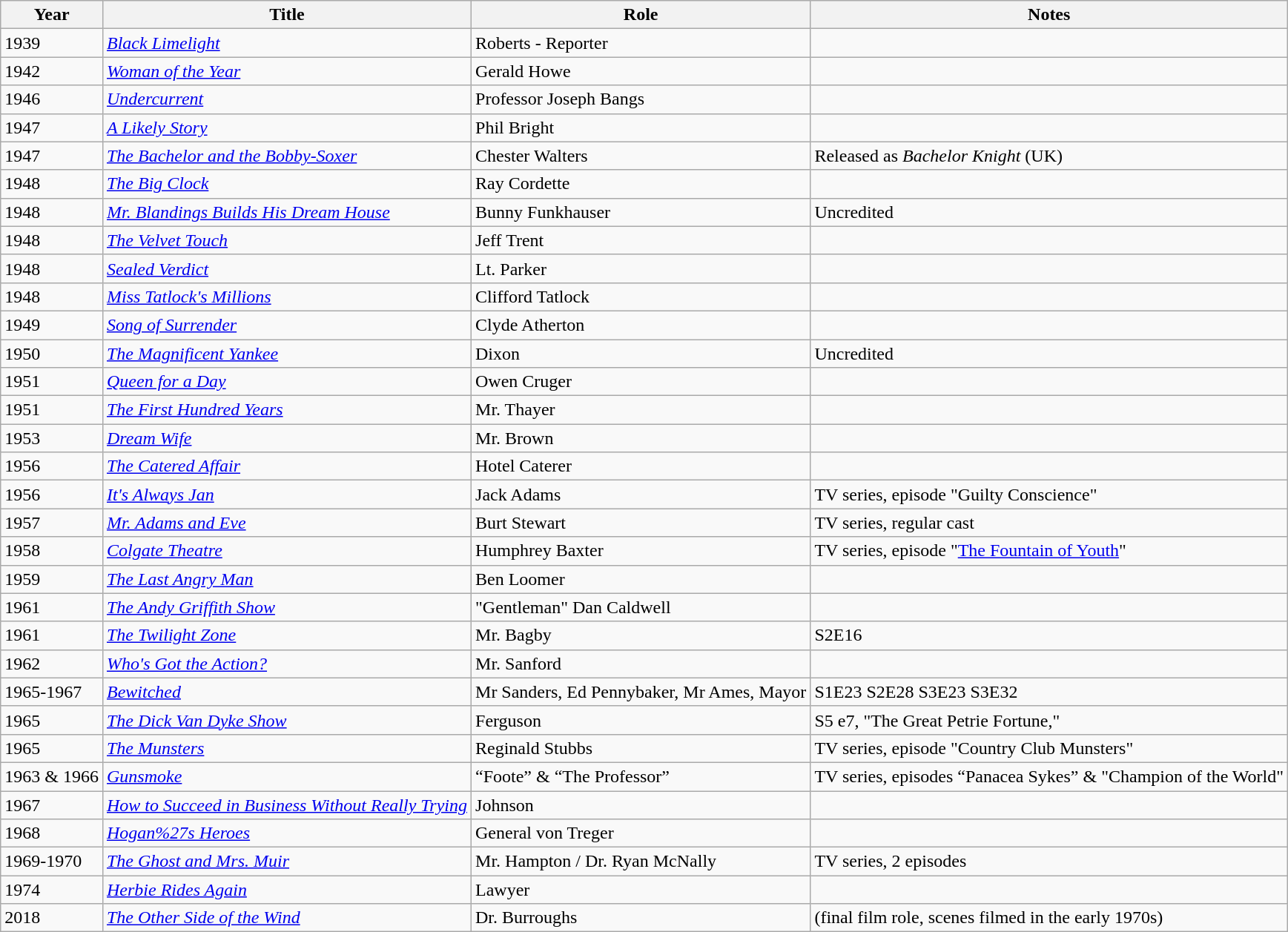<table class="wikitable">
<tr>
<th>Year</th>
<th>Title</th>
<th>Role</th>
<th>Notes</th>
</tr>
<tr>
<td>1939</td>
<td><em><a href='#'>Black Limelight</a></em></td>
<td>Roberts - Reporter</td>
<td></td>
</tr>
<tr>
<td>1942</td>
<td><em><a href='#'>Woman of the Year</a></em></td>
<td>Gerald Howe</td>
<td></td>
</tr>
<tr>
<td>1946</td>
<td><em><a href='#'>Undercurrent</a></em></td>
<td>Professor Joseph Bangs</td>
<td></td>
</tr>
<tr>
<td>1947</td>
<td><em><a href='#'>A Likely Story</a></em></td>
<td>Phil Bright</td>
<td></td>
</tr>
<tr>
<td>1947</td>
<td><em><a href='#'>The Bachelor and the Bobby-Soxer</a></em></td>
<td>Chester Walters</td>
<td>Released as <em>Bachelor Knight</em> (UK)</td>
</tr>
<tr>
<td>1948</td>
<td><em><a href='#'>The Big Clock</a></em></td>
<td>Ray Cordette</td>
<td></td>
</tr>
<tr>
<td>1948</td>
<td><em><a href='#'>Mr. Blandings Builds His Dream House</a></em></td>
<td>Bunny Funkhauser</td>
<td>Uncredited</td>
</tr>
<tr>
<td>1948</td>
<td><em><a href='#'>The Velvet Touch</a></em></td>
<td>Jeff Trent</td>
<td></td>
</tr>
<tr>
<td>1948</td>
<td><em><a href='#'>Sealed Verdict</a></em></td>
<td>Lt. Parker</td>
<td></td>
</tr>
<tr>
<td>1948</td>
<td><em><a href='#'>Miss Tatlock's Millions</a></em></td>
<td>Clifford Tatlock</td>
<td></td>
</tr>
<tr>
<td>1949</td>
<td><em><a href='#'>Song of Surrender</a></em></td>
<td>Clyde Atherton</td>
<td></td>
</tr>
<tr>
<td>1950</td>
<td><em><a href='#'>The Magnificent Yankee</a></em></td>
<td>Dixon</td>
<td>Uncredited</td>
</tr>
<tr>
<td>1951</td>
<td><em><a href='#'>Queen for a Day</a></em></td>
<td>Owen Cruger</td>
<td></td>
</tr>
<tr>
<td>1951</td>
<td><em><a href='#'>The First Hundred Years</a></em></td>
<td>Mr. Thayer</td>
<td></td>
</tr>
<tr>
<td>1953</td>
<td><em><a href='#'>Dream Wife</a></em></td>
<td>Mr. Brown</td>
<td></td>
</tr>
<tr>
<td>1956</td>
<td><em><a href='#'>The Catered Affair</a></em></td>
<td>Hotel Caterer</td>
<td></td>
</tr>
<tr>
<td>1956</td>
<td><em><a href='#'>It's Always Jan</a></em></td>
<td>Jack Adams</td>
<td>TV series, episode "Guilty Conscience"</td>
</tr>
<tr>
<td>1957</td>
<td><em><a href='#'>Mr. Adams and Eve</a></em></td>
<td>Burt Stewart</td>
<td>TV series, regular cast</td>
</tr>
<tr>
<td>1958</td>
<td><em><a href='#'>Colgate Theatre</a></em></td>
<td>Humphrey Baxter</td>
<td>TV series, episode "<a href='#'>The Fountain of Youth</a>"</td>
</tr>
<tr>
<td>1959</td>
<td><em><a href='#'>The Last Angry Man</a></em></td>
<td>Ben Loomer</td>
<td></td>
</tr>
<tr>
<td>1961</td>
<td><em><a href='#'>The Andy Griffith Show</a></em></td>
<td>"Gentleman" Dan Caldwell</td>
<td></td>
</tr>
<tr>
<td>1961</td>
<td><em><a href='#'>The Twilight Zone</a></em></td>
<td>Mr. Bagby</td>
<td>S2E16</td>
</tr>
<tr>
<td>1962</td>
<td><em><a href='#'>Who's Got the Action?</a></em></td>
<td>Mr. Sanford</td>
<td></td>
</tr>
<tr>
<td>1965-1967</td>
<td><em><a href='#'>Bewitched</a></em></td>
<td>Mr Sanders, Ed Pennybaker, Mr Ames, Mayor</td>
<td>S1E23 S2E28 S3E23 S3E32</td>
</tr>
<tr>
<td>1965</td>
<td><em><a href='#'>The Dick Van Dyke Show</a></em></td>
<td>Ferguson</td>
<td>S5 e7, "The Great Petrie Fortune,"</td>
</tr>
<tr>
<td>1965</td>
<td><em><a href='#'>The Munsters</a></em></td>
<td>Reginald Stubbs</td>
<td>TV series, episode "Country Club Munsters"</td>
</tr>
<tr>
<td>1963 & 1966</td>
<td><em><a href='#'>Gunsmoke</a></em></td>
<td>“Foote” & “The Professor”</td>
<td>TV series, episodes “Panacea Sykes” & "Champion of the World"</td>
</tr>
<tr>
<td>1967</td>
<td><em><a href='#'>How to Succeed in Business Without Really Trying</a></em></td>
<td>Johnson</td>
<td></td>
</tr>
<tr>
<td>1968</td>
<td><em><a href='#'>Hogan%27s Heroes</a></em></td>
<td>General von Treger</td>
<td></td>
</tr>
<tr>
<td>1969-1970</td>
<td><em><a href='#'>The Ghost and Mrs. Muir</a></em></td>
<td>Mr. Hampton / Dr. Ryan McNally</td>
<td>TV series, 2 episodes</td>
</tr>
<tr>
<td>1974</td>
<td><em><a href='#'>Herbie Rides Again</a></em></td>
<td>Lawyer</td>
<td></td>
</tr>
<tr>
<td>2018</td>
<td><em><a href='#'>The Other Side of the Wind</a></em></td>
<td>Dr. Burroughs</td>
<td>(final film role, scenes filmed in the early 1970s)</td>
</tr>
</table>
